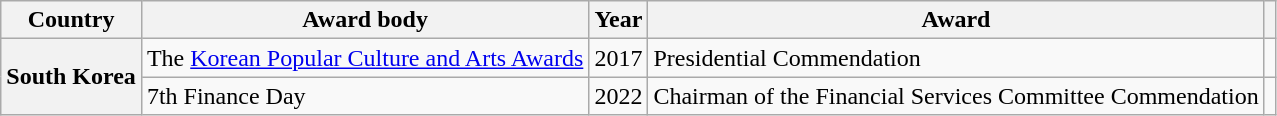<table class="wikitable sortable plainrowheaders">
<tr>
<th scope="col">Country</th>
<th scope="col">Award body</th>
<th scope="col">Year</th>
<th scope="col">Award</th>
<th scope="col" class="unsortable"></th>
</tr>
<tr>
<th scope="row" rowspan=2>South Korea</th>
<td>The <a href='#'>Korean Popular Culture and Arts Awards</a></td>
<td style="text-align:center">2017</td>
<td>Presidential Commendation</td>
<td style="text-align:center"></td>
</tr>
<tr>
<td>7th Finance Day</td>
<td style="text-align:center">2022</td>
<td>Chairman of the Financial Services Committee Commendation</td>
<td style="text-align:center"></td>
</tr>
</table>
